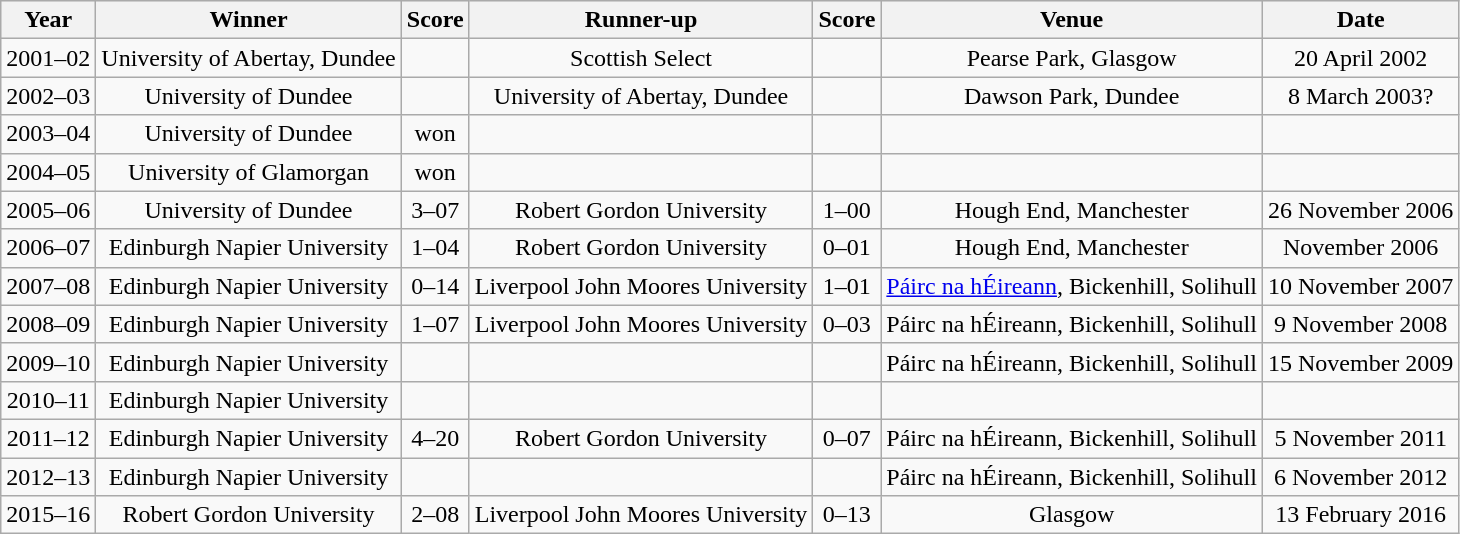<table class="wikitable">
<tr style="background:#efefef">
<th>Year</th>
<th>Winner</th>
<th>Score</th>
<th>Runner-up</th>
<th>Score</th>
<th>Venue</th>
<th>Date</th>
</tr>
<tr align="center">
<td>2001–02</td>
<td>University of Abertay, Dundee</td>
<td></td>
<td>Scottish Select</td>
<td></td>
<td>Pearse Park, Glasgow</td>
<td>20 April 2002</td>
</tr>
<tr align="center">
<td>2002–03</td>
<td>University of Dundee</td>
<td></td>
<td>University of Abertay, Dundee</td>
<td></td>
<td>Dawson Park, Dundee</td>
<td>8 March 2003?</td>
</tr>
<tr align="center">
<td>2003–04</td>
<td>University of Dundee</td>
<td>won</td>
<td></td>
<td></td>
<td></td>
<td></td>
</tr>
<tr align="center">
<td>2004–05</td>
<td>University of Glamorgan</td>
<td>won</td>
<td></td>
<td></td>
<td></td>
<td></td>
</tr>
<tr align="center">
<td>2005–06</td>
<td>University of Dundee</td>
<td>3–07</td>
<td>Robert Gordon University</td>
<td>1–00</td>
<td>Hough End, Manchester</td>
<td>26 November 2006</td>
</tr>
<tr align="center">
<td>2006–07</td>
<td>Edinburgh Napier University</td>
<td>1–04</td>
<td>Robert Gordon University</td>
<td>0–01</td>
<td>Hough End, Manchester</td>
<td>November 2006</td>
</tr>
<tr align="center">
<td>2007–08</td>
<td>Edinburgh Napier University</td>
<td>0–14</td>
<td>Liverpool John Moores University</td>
<td>1–01</td>
<td><a href='#'>Páirc na hÉireann</a>, Bickenhill, Solihull</td>
<td>10 November 2007</td>
</tr>
<tr align="center">
<td>2008–09</td>
<td>Edinburgh Napier University</td>
<td>1–07</td>
<td>Liverpool John Moores University</td>
<td>0–03</td>
<td>Páirc na hÉireann, Bickenhill, Solihull</td>
<td>9 November 2008</td>
</tr>
<tr align="center">
<td>2009–10</td>
<td>Edinburgh Napier University</td>
<td></td>
<td></td>
<td></td>
<td>Páirc na hÉireann, Bickenhill, Solihull</td>
<td>15 November 2009</td>
</tr>
<tr align="center">
<td>2010–11</td>
<td>Edinburgh Napier University</td>
<td></td>
<td></td>
<td></td>
<td></td>
<td></td>
</tr>
<tr align="center">
<td>2011–12</td>
<td>Edinburgh Napier University</td>
<td>4–20</td>
<td>Robert Gordon University</td>
<td>0–07</td>
<td>Páirc na hÉireann, Bickenhill, Solihull</td>
<td>5 November 2011</td>
</tr>
<tr align="center">
<td>2012–13</td>
<td>Edinburgh Napier University</td>
<td></td>
<td></td>
<td></td>
<td>Páirc na hÉireann, Bickenhill, Solihull</td>
<td>6 November 2012</td>
</tr>
<tr align="center">
<td>2015–16</td>
<td>Robert Gordon University</td>
<td>2–08</td>
<td>Liverpool John Moores University</td>
<td>0–13</td>
<td>Glasgow</td>
<td>13 February 2016</td>
</tr>
</table>
